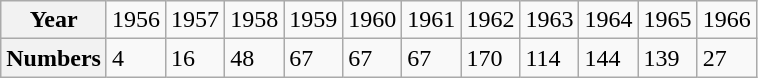<table class="wikitable" summary="The table is organized with two rows giving the year and numbers of locomotives withdrawn.">
<tr>
<th>Year</th>
<td>1956</td>
<td>1957</td>
<td>1958</td>
<td>1959</td>
<td>1960</td>
<td>1961</td>
<td>1962</td>
<td>1963</td>
<td>1964</td>
<td>1965</td>
<td>1966<br></td>
</tr>
<tr>
<th>Numbers</th>
<td>4</td>
<td>16</td>
<td>48</td>
<td>67</td>
<td>67</td>
<td>67</td>
<td>170</td>
<td>114</td>
<td>144</td>
<td>139</td>
<td>27</td>
</tr>
</table>
